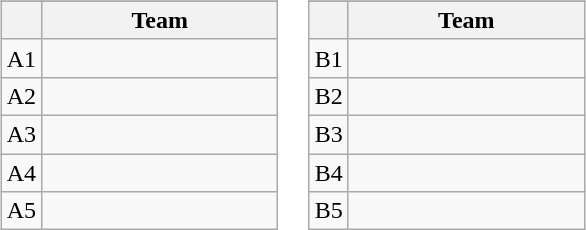<table>
<tr valign=top>
<td width=50%><br><table class="wikitable">
<tr>
</tr>
<tr>
<th></th>
<th width=150>Team</th>
</tr>
<tr>
<td align=center>A1</td>
<td></td>
</tr>
<tr>
<td align=center>A2</td>
<td></td>
</tr>
<tr>
<td align=center>A3</td>
<td></td>
</tr>
<tr>
<td align=center>A4</td>
<td></td>
</tr>
<tr>
<td align=center>A5</td>
<td></td>
</tr>
</table>
</td>
<td width=50%><br><table class="wikitable">
<tr>
</tr>
<tr>
<th></th>
<th width=150>Team</th>
</tr>
<tr>
<td align=center>B1</td>
<td></td>
</tr>
<tr>
<td align=center>B2</td>
<td></td>
</tr>
<tr>
<td align=center>B3</td>
<td></td>
</tr>
<tr>
<td align=center>B4</td>
<td></td>
</tr>
<tr>
<td align=center>B5</td>
<td></td>
</tr>
</table>
</td>
</tr>
</table>
